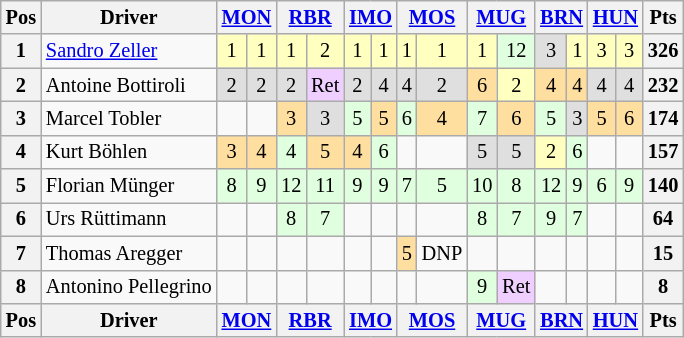<table class="wikitable" style="font-size: 85%; text-align: center;">
<tr valign="top">
<th valign=middle>Pos</th>
<th valign=middle>Driver</th>
<th colspan=2><a href='#'>MON</a><br></th>
<th colspan=2><a href='#'>RBR</a><br></th>
<th colspan=2><a href='#'>IMO</a><br></th>
<th colspan=2><a href='#'>MOS</a><br></th>
<th colspan=2><a href='#'>MUG</a><br></th>
<th colspan=2><a href='#'>BRN</a><br></th>
<th colspan=2><a href='#'>HUN</a><br></th>
<th valign="middle">Pts</th>
</tr>
<tr>
<th>1</th>
<td align=left> <a href='#'>Sandro Zeller</a></td>
<td style="background:#FFFFBF">1</td>
<td style="background:#FFFFBF">1</td>
<td style="background:#FFFFBF">1</td>
<td style="background:#FFFFBF">2</td>
<td style="background:#FFFFBF">1</td>
<td style="background:#FFFFBF">1</td>
<td style="background:#FFFFBF">1</td>
<td style="background:#FFFFBF">1</td>
<td style="background:#FFFFBF">1</td>
<td style="background:#dfffdf">12</td>
<td style="background:#dfdfdf">3</td>
<td style="background:#FFFFBF">1</td>
<td style="background:#FFFFBF">3</td>
<td style="background:#FFFFBF">3</td>
<th>326</th>
</tr>
<tr>
<th>2</th>
<td align=left> Antoine Bottiroli</td>
<td style="background:#dfdfdf">2</td>
<td style="background:#dfdfdf">2</td>
<td style="background:#dfdfdf">2</td>
<td style="background:#EFCFFF">Ret</td>
<td style="background:#dfdfdf">2</td>
<td style="background:#dfdfdf">4</td>
<td style="background:#dfdfdf">4</td>
<td style="background:#dfdfdf">2</td>
<td style="background:#ffdf9f">6</td>
<td style="background:#FFFFBF">2</td>
<td style="background:#ffdf9f">4</td>
<td style="background:#ffdf9f">4</td>
<td style="background:#dfdfdf">4</td>
<td style="background:#dfdfdf">4</td>
<th>232</th>
</tr>
<tr>
<th>3</th>
<td align=left> Marcel Tobler</td>
<td></td>
<td></td>
<td style="background:#ffdf9f">3</td>
<td style="background:#dfdfdf">3</td>
<td style="background:#dfffdf">5</td>
<td style="background:#ffdf9f">5</td>
<td style="background:#dfffdf">6</td>
<td style="background:#ffdf9f">4</td>
<td style="background:#dfffdf">7</td>
<td style="background:#ffdf9f">6</td>
<td style="background:#dfffdf">5</td>
<td style="background:#dfdfdf">3</td>
<td style="background:#ffdf9f">5</td>
<td style="background:#ffdf9f">6</td>
<th>174</th>
</tr>
<tr>
<th>4</th>
<td align=left> Kurt Böhlen</td>
<td style="background:#ffdf9f">3</td>
<td style="background:#ffdf9f">4</td>
<td style="background:#dfffdf">4</td>
<td style="background:#ffdf9f">5</td>
<td style="background:#ffdf9f">4</td>
<td style="background:#dfffdf">6</td>
<td></td>
<td></td>
<td style="background:#dfdfdf">5</td>
<td style="background:#dfdfdf">5</td>
<td style="background:#FFFFBF">2</td>
<td style="background:#dfffdf">6</td>
<td></td>
<td></td>
<th>157</th>
</tr>
<tr>
<th>5</th>
<td align=left> Florian Münger</td>
<td style="background:#dfffdf">8</td>
<td style="background:#dfffdf">9</td>
<td style="background:#dfffdf">12</td>
<td style="background:#dfffdf">11</td>
<td style="background:#dfffdf">9</td>
<td style="background:#dfffdf">9</td>
<td style="background:#dfffdf">7</td>
<td style="background:#dfffdf">5</td>
<td style="background:#dfffdf">10</td>
<td style="background:#dfffdf">8</td>
<td style="background:#dfffdf">12</td>
<td style="background:#dfffdf">9</td>
<td style="background:#dfffdf">6</td>
<td style="background:#dfffdf">9</td>
<th>140</th>
</tr>
<tr>
<th>6</th>
<td align=left> Urs Rüttimann</td>
<td></td>
<td></td>
<td style="background:#dfffdf">8</td>
<td style="background:#dfffdf">7</td>
<td></td>
<td></td>
<td></td>
<td></td>
<td style="background:#dfffdf">8</td>
<td style="background:#dfffdf">7</td>
<td style="background:#dfffdf">9</td>
<td style="background:#dfffdf">7</td>
<td></td>
<td></td>
<th>64</th>
</tr>
<tr>
<th>7</th>
<td align=left> Thomas Aregger</td>
<td></td>
<td></td>
<td></td>
<td></td>
<td></td>
<td></td>
<td style="background:#ffdf9f">5</td>
<td>DNP</td>
<td></td>
<td></td>
<td></td>
<td></td>
<td></td>
<td></td>
<th>15</th>
</tr>
<tr>
<th>8</th>
<td align=left> Antonino Pellegrino</td>
<td></td>
<td></td>
<td></td>
<td></td>
<td></td>
<td></td>
<td></td>
<td></td>
<td style="background:#dfffdf">9</td>
<td style="background:#EFCFFF">Ret</td>
<td></td>
<td></td>
<td></td>
<td></td>
<th>8</th>
</tr>
<tr>
<th valign=middle>Pos</th>
<th valign=middle>Driver</th>
<th colspan=2><a href='#'>MON</a><br></th>
<th colspan=2><a href='#'>RBR</a><br></th>
<th colspan=2><a href='#'>IMO</a><br></th>
<th colspan=2><a href='#'>MOS</a><br></th>
<th colspan=2><a href='#'>MUG</a><br></th>
<th colspan=2><a href='#'>BRN</a><br></th>
<th colspan=2><a href='#'>HUN</a><br></th>
<th valign="middle">Pts</th>
</tr>
</table>
